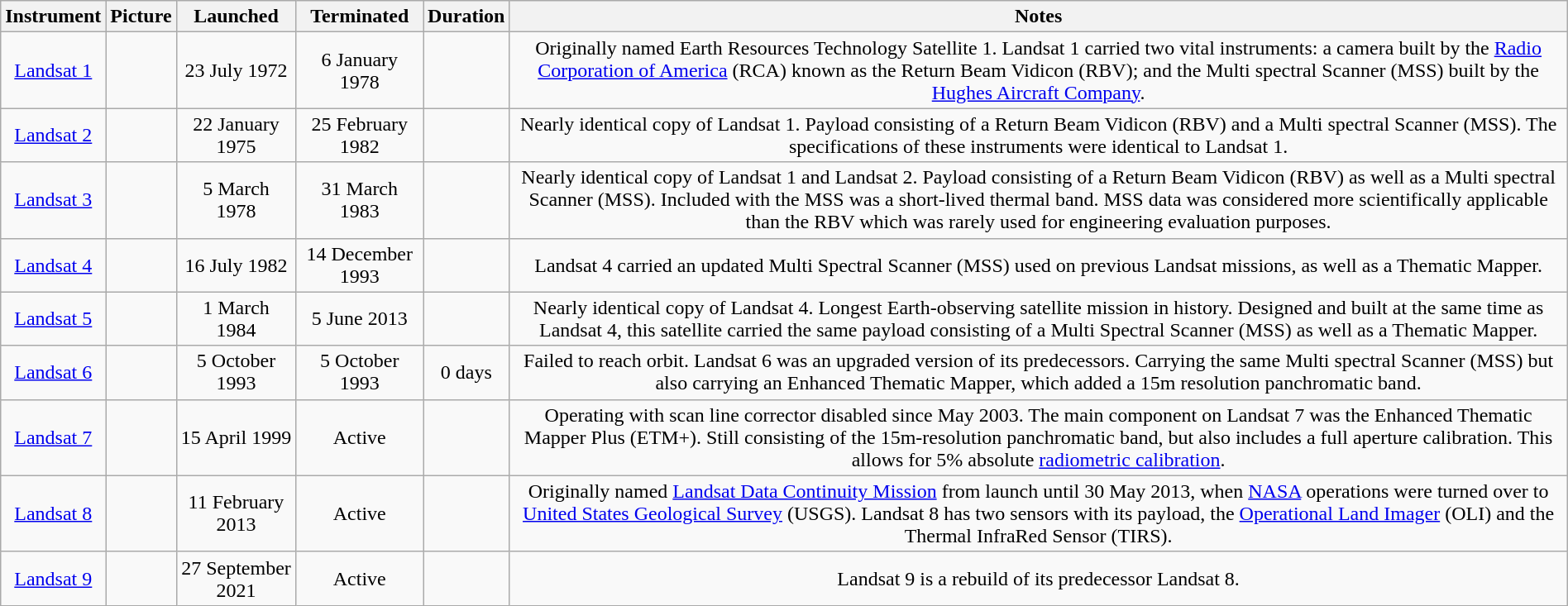<table class="wikitable sortable" style="width:100%;text-align:center;">
<tr>
<th>Instrument</th>
<th>Picture</th>
<th>Launched</th>
<th>Terminated</th>
<th>Duration</th>
<th>Notes</th>
</tr>
<tr>
<td><a href='#'>Landsat 1</a></td>
<td></td>
<td>23 July 1972</td>
<td>6 January 1978</td>
<td></td>
<td>Originally named Earth Resources Technology Satellite 1. Landsat 1 carried two vital instruments: a camera built by the <a href='#'>Radio Corporation of America</a> (RCA) known as the Return Beam Vidicon (RBV); and the Multi spectral Scanner (MSS) built by the <a href='#'>Hughes Aircraft Company</a>.</td>
</tr>
<tr>
<td><a href='#'>Landsat 2</a></td>
<td></td>
<td>22 January 1975</td>
<td>25 February 1982</td>
<td></td>
<td>Nearly identical copy of Landsat 1. Payload consisting of a Return Beam Vidicon (RBV) and a Multi spectral Scanner (MSS). The specifications of these instruments were identical to Landsat 1.</td>
</tr>
<tr>
<td><a href='#'>Landsat 3</a></td>
<td></td>
<td>5 March 1978</td>
<td>31 March 1983</td>
<td></td>
<td>Nearly identical copy of Landsat 1 and Landsat 2. Payload consisting of a Return Beam Vidicon (RBV) as well as a Multi spectral Scanner (MSS). Included with the MSS was a short-lived thermal band. MSS data was considered more scientifically applicable than the RBV which was rarely used for engineering evaluation purposes.</td>
</tr>
<tr>
<td><a href='#'>Landsat 4</a></td>
<td></td>
<td>16 July 1982</td>
<td>14 December 1993</td>
<td></td>
<td>Landsat 4 carried an updated Multi Spectral Scanner (MSS) used on previous Landsat missions, as well as a Thematic Mapper.</td>
</tr>
<tr>
<td><a href='#'>Landsat 5</a></td>
<td></td>
<td>1 March 1984</td>
<td>5 June 2013 </td>
<td></td>
<td>Nearly identical copy of Landsat 4. Longest Earth-observing satellite mission in history. Designed and built at the same time as Landsat 4, this satellite carried the same payload consisting of a Multi Spectral Scanner (MSS) as well as a Thematic Mapper.</td>
</tr>
<tr>
<td><a href='#'>Landsat 6</a></td>
<td></td>
<td>5 October 1993</td>
<td>5 October 1993</td>
<td>0 days</td>
<td>Failed to reach orbit. Landsat 6 was an upgraded version of its predecessors. Carrying the same Multi spectral Scanner (MSS) but also carrying an Enhanced Thematic Mapper, which added a 15m resolution panchromatic band.</td>
</tr>
<tr>
<td><a href='#'>Landsat 7</a></td>
<td></td>
<td>15 April 1999</td>
<td>Active</td>
<td></td>
<td>Operating with scan line corrector disabled since May 2003. The main component on Landsat 7 was the Enhanced Thematic Mapper Plus (ETM+). Still consisting of the 15m-resolution panchromatic band, but also includes a full aperture calibration. This allows for 5% absolute <a href='#'>radiometric calibration</a>.</td>
</tr>
<tr>
<td><a href='#'>Landsat 8</a></td>
<td></td>
<td>11 February 2013</td>
<td>Active</td>
<td></td>
<td>Originally named <a href='#'>Landsat Data Continuity Mission</a> from launch until 30 May 2013, when <a href='#'>NASA</a> operations were turned over to <a href='#'>United States Geological Survey</a> (USGS). Landsat 8 has two sensors with its payload, the <a href='#'>Operational Land Imager</a> (OLI) and the Thermal InfraRed Sensor (TIRS).</td>
</tr>
<tr>
<td><a href='#'>Landsat 9</a></td>
<td></td>
<td>27 September 2021</td>
<td>Active</td>
<td></td>
<td>Landsat 9 is a rebuild of its predecessor Landsat 8.</td>
</tr>
</table>
